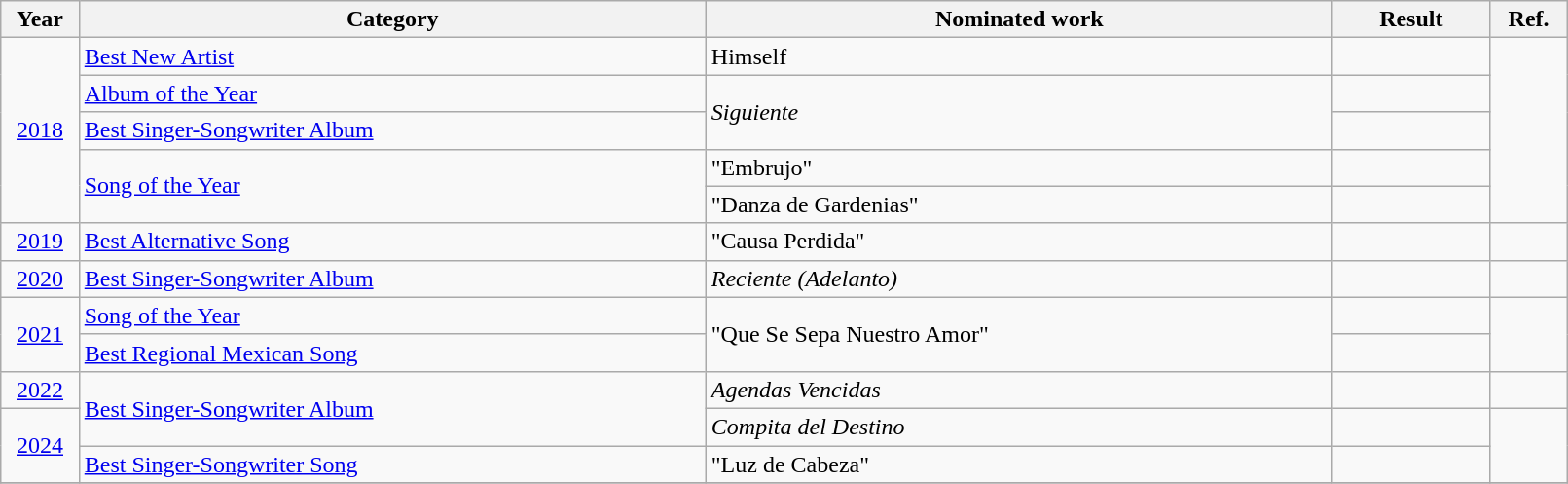<table class="wikitable" style="width:85%;">
<tr>
<th width=5%>Year</th>
<th style="width:40%;">Category</th>
<th style="width:40%;">Nominated work</th>
<th style="width:10%;">Result</th>
<th style="width:5%;">Ref.</th>
</tr>
<tr>
<td rowspan="5" style="text-align:center;"><a href='#'>2018</a></td>
<td><a href='#'>Best New Artist</a></td>
<td>Himself</td>
<td></td>
<td rowspan="5"></td>
</tr>
<tr>
<td><a href='#'>Album of the Year</a></td>
<td rowspan="2"><em>Siguiente</em></td>
<td></td>
</tr>
<tr>
<td><a href='#'>Best Singer-Songwriter Album</a></td>
<td></td>
</tr>
<tr>
<td rowspan="2"><a href='#'>Song of the Year</a></td>
<td>"Embrujo"</td>
<td></td>
</tr>
<tr>
<td>"Danza de Gardenias" </td>
<td></td>
</tr>
<tr>
<td style="text-align:center;"><a href='#'>2019</a></td>
<td><a href='#'>Best Alternative Song</a></td>
<td>"Causa Perdida"</td>
<td></td>
<td></td>
</tr>
<tr>
<td style="text-align:center;"><a href='#'>2020</a></td>
<td><a href='#'>Best Singer-Songwriter Album</a></td>
<td><em>Reciente (Adelanto)</em></td>
<td></td>
<td></td>
</tr>
<tr>
<td rowspan="2" style="text-align:center;"><a href='#'>2021</a></td>
<td><a href='#'>Song of the Year</a></td>
<td rowspan="2">"Que Se Sepa Nuestro Amor" </td>
<td></td>
<td rowspan="2"></td>
</tr>
<tr>
<td><a href='#'>Best Regional Mexican Song</a></td>
<td></td>
</tr>
<tr>
<td style="text-align:center;"><a href='#'>2022</a></td>
<td rowspan="2"><a href='#'>Best Singer-Songwriter Album</a></td>
<td><em>Agendas Vencidas</em></td>
<td></td>
<td></td>
</tr>
<tr>
<td align="center" rowspan="2"><a href='#'>2024</a></td>
<td><em>Compita del Destino</em></td>
<td></td>
<td rowspan="2" align="center"></td>
</tr>
<tr>
<td><a href='#'>Best Singer-Songwriter Song</a></td>
<td>"Luz de Cabeza"</td>
<td></td>
</tr>
<tr>
</tr>
</table>
